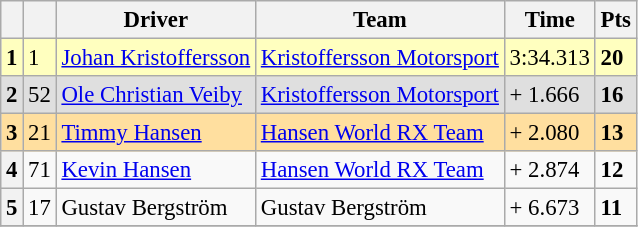<table class="wikitable" style="font-size:95%">
<tr>
<th></th>
<th></th>
<th>Driver</th>
<th>Team</th>
<th>Time</th>
<th>Pts</th>
</tr>
<tr>
<th style="background:#ffffbf;">1</th>
<td style="background:#ffffbf;">1</td>
<td style="background:#ffffbf;"> <a href='#'>Johan Kristoffersson</a></td>
<td style="background:#ffffbf;"><a href='#'>Kristoffersson Motorsport</a></td>
<td style="background:#ffffbf;">3:34.313</td>
<td style="background:#ffffbf;"><strong>20</strong></td>
</tr>
<tr>
<th style="background:#dfdfdf;">2</th>
<td style="background:#dfdfdf;">52</td>
<td style="background:#dfdfdf;"> <a href='#'>Ole Christian Veiby</a></td>
<td style="background:#dfdfdf;"><a href='#'>Kristoffersson Motorsport</a></td>
<td style="background:#dfdfdf;">+ 1.666</td>
<td style="background:#dfdfdf;"><strong>16</strong></td>
</tr>
<tr>
<th style="background:#ffdf9f;">3</th>
<td style="background:#ffdf9f;">21</td>
<td style="background:#ffdf9f;"> <a href='#'>Timmy Hansen</a></td>
<td style="background:#ffdf9f;"><a href='#'>Hansen World RX Team</a></td>
<td style="background:#ffdf9f;">+ 2.080</td>
<td style="background:#ffdf9f;"><strong>13</strong></td>
</tr>
<tr>
<th>4</th>
<td>71</td>
<td> <a href='#'>Kevin Hansen</a></td>
<td><a href='#'>Hansen World RX Team</a></td>
<td>+ 2.874</td>
<td><strong>12</strong></td>
</tr>
<tr>
<th>5</th>
<td>17</td>
<td> Gustav Bergström</td>
<td>Gustav Bergström</td>
<td>+ 6.673</td>
<td><strong>11</strong></td>
</tr>
<tr>
</tr>
</table>
